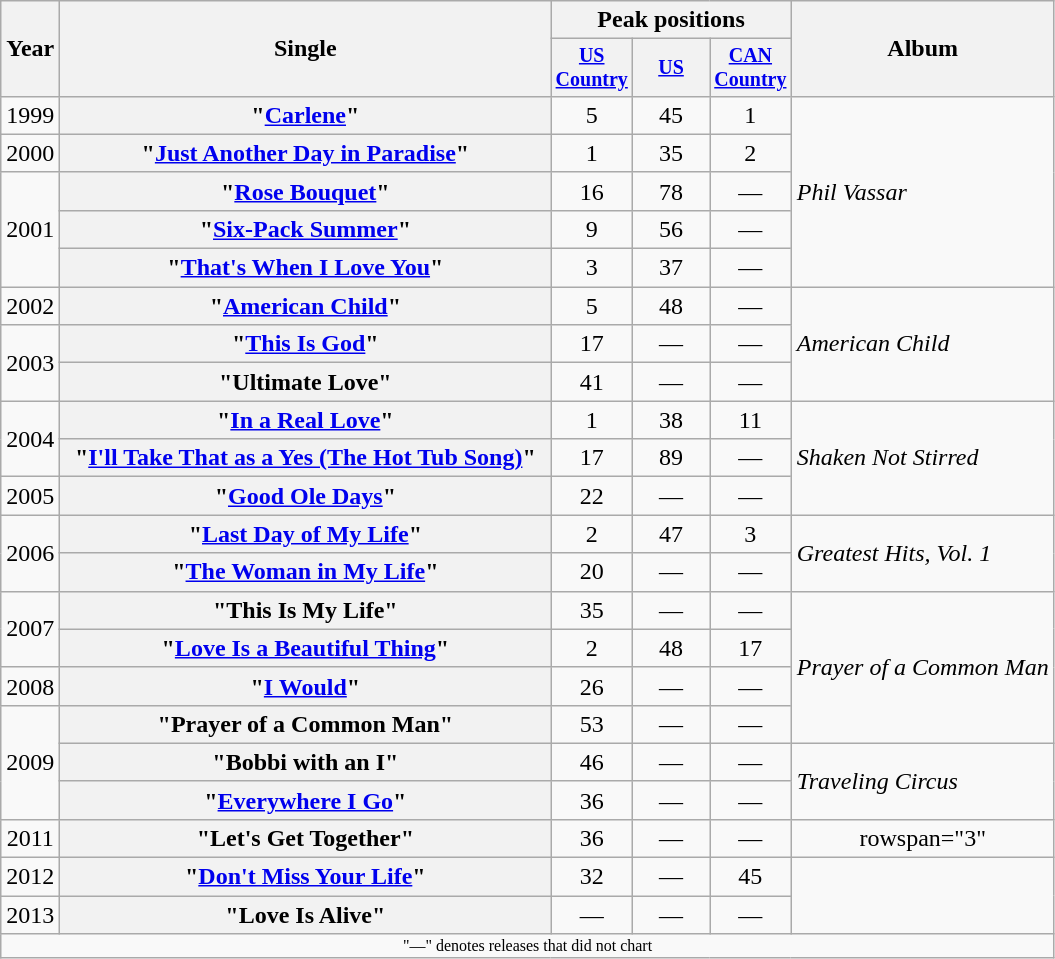<table class="wikitable plainrowheaders" style="text-align:center;">
<tr>
<th rowspan="2">Year</th>
<th rowspan="2" style="width:20em;">Single</th>
<th colspan="3">Peak positions</th>
<th rowspan="2">Album</th>
</tr>
<tr style="font-size:smaller;">
<th width="45"><a href='#'>US Country</a><br></th>
<th width="45"><a href='#'>US</a><br></th>
<th width="45"><a href='#'>CAN Country</a><br></th>
</tr>
<tr>
<td>1999</td>
<th scope="row">"<a href='#'>Carlene</a>"</th>
<td>5</td>
<td>45</td>
<td>1</td>
<td align="left" rowspan="5"><em>Phil Vassar</em></td>
</tr>
<tr>
<td>2000</td>
<th scope="row">"<a href='#'>Just Another Day in Paradise</a>"</th>
<td>1</td>
<td>35</td>
<td>2</td>
</tr>
<tr>
<td rowspan="3">2001</td>
<th scope="row">"<a href='#'>Rose Bouquet</a>"</th>
<td>16</td>
<td>78</td>
<td>—</td>
</tr>
<tr>
<th scope="row">"<a href='#'>Six-Pack Summer</a>"</th>
<td>9</td>
<td>56</td>
<td>—</td>
</tr>
<tr>
<th scope="row">"<a href='#'>That's When I Love You</a>"</th>
<td>3</td>
<td>37</td>
<td>—</td>
</tr>
<tr>
<td>2002</td>
<th scope="row">"<a href='#'>American Child</a>"</th>
<td>5</td>
<td>48</td>
<td>—</td>
<td align="left" rowspan="3"><em>American Child</em></td>
</tr>
<tr>
<td rowspan="2">2003</td>
<th scope="row">"<a href='#'>This Is God</a>"</th>
<td>17</td>
<td>—</td>
<td>—</td>
</tr>
<tr>
<th scope="row">"Ultimate Love"</th>
<td>41</td>
<td>—</td>
<td>—</td>
</tr>
<tr>
<td rowspan="2">2004</td>
<th scope="row">"<a href='#'>In a Real Love</a>"</th>
<td>1</td>
<td>38</td>
<td>11</td>
<td align="left" rowspan="3"><em>Shaken Not Stirred</em></td>
</tr>
<tr>
<th scope="row">"<a href='#'>I'll Take That as a Yes (The Hot Tub Song)</a>"</th>
<td>17</td>
<td>89</td>
<td>—</td>
</tr>
<tr>
<td>2005</td>
<th scope="row">"<a href='#'>Good Ole Days</a>"</th>
<td>22</td>
<td>—</td>
<td>—</td>
</tr>
<tr>
<td rowspan="2">2006</td>
<th scope="row">"<a href='#'>Last Day of My Life</a>"</th>
<td>2</td>
<td>47</td>
<td>3</td>
<td align="left" rowspan="2"><em>Greatest Hits, Vol. 1</em></td>
</tr>
<tr>
<th scope="row">"<a href='#'>The Woman in My Life</a>"</th>
<td>20</td>
<td>—</td>
<td>—</td>
</tr>
<tr>
<td rowspan="2">2007</td>
<th scope="row">"This Is My Life"</th>
<td>35</td>
<td>—</td>
<td>—</td>
<td align="left" rowspan="4"><em>Prayer of a Common Man</em></td>
</tr>
<tr>
<th scope="row">"<a href='#'>Love Is a Beautiful Thing</a>"</th>
<td>2</td>
<td>48</td>
<td>17</td>
</tr>
<tr>
<td>2008</td>
<th scope="row">"<a href='#'>I Would</a>"</th>
<td>26</td>
<td>—</td>
<td>—</td>
</tr>
<tr>
<td rowspan="3">2009</td>
<th scope="row">"Prayer of a Common Man"</th>
<td>53</td>
<td>—</td>
<td>—</td>
</tr>
<tr>
<th scope="row">"Bobbi with an I"</th>
<td>46</td>
<td>—</td>
<td>—</td>
<td align="left" rowspan="2"><em>Traveling Circus</em></td>
</tr>
<tr>
<th scope="row">"<a href='#'>Everywhere I Go</a>"</th>
<td>36</td>
<td>—</td>
<td>—</td>
</tr>
<tr>
<td>2011</td>
<th scope="row">"Let's Get Together"</th>
<td>36</td>
<td>—</td>
<td>—</td>
<td>rowspan="3" </td>
</tr>
<tr>
<td>2012</td>
<th scope="row">"<a href='#'>Don't Miss Your Life</a>"</th>
<td>32</td>
<td>—</td>
<td>45</td>
</tr>
<tr>
<td>2013</td>
<th scope="row">"Love Is Alive"</th>
<td>—</td>
<td>—</td>
<td>—</td>
</tr>
<tr>
<td colspan="6" style="font-size:8pt">"—" denotes releases that did not chart</td>
</tr>
</table>
